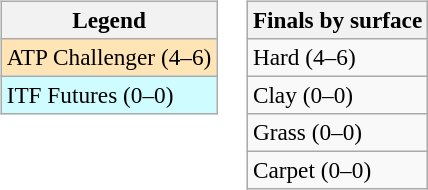<table>
<tr valign=top>
<td><br><table class=wikitable style=font-size:97%>
<tr>
<th>Legend</th>
</tr>
<tr bgcolor=moccasin>
<td>ATP Challenger (4–6)</td>
</tr>
<tr bgcolor=cffcff>
<td>ITF Futures (0–0)</td>
</tr>
</table>
</td>
<td><br><table class=wikitable style=font-size:97%>
<tr>
<th>Finals by surface</th>
</tr>
<tr>
<td>Hard (4–6)</td>
</tr>
<tr>
<td>Clay (0–0)</td>
</tr>
<tr>
<td>Grass (0–0)</td>
</tr>
<tr>
<td>Carpet (0–0)</td>
</tr>
</table>
</td>
</tr>
</table>
